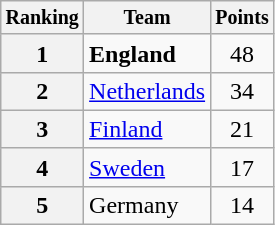<table class="wikitable">
<tr style="font-size:10pt;font-weight:bold">
<th>Ranking</th>
<th>Team</th>
<th>Points</th>
</tr>
<tr>
<th>1</th>
<td> <strong>England</strong></td>
<td align=center>48</td>
</tr>
<tr>
<th>2</th>
<td> <a href='#'>Netherlands</a></td>
<td align=center>34</td>
</tr>
<tr>
<th>3</th>
<td> <a href='#'>Finland</a></td>
<td align=center>21</td>
</tr>
<tr>
<th>4</th>
<td> <a href='#'>Sweden</a></td>
<td align=center>17</td>
</tr>
<tr>
<th>5</th>
<td> Germany</td>
<td align=center>14</td>
</tr>
</table>
